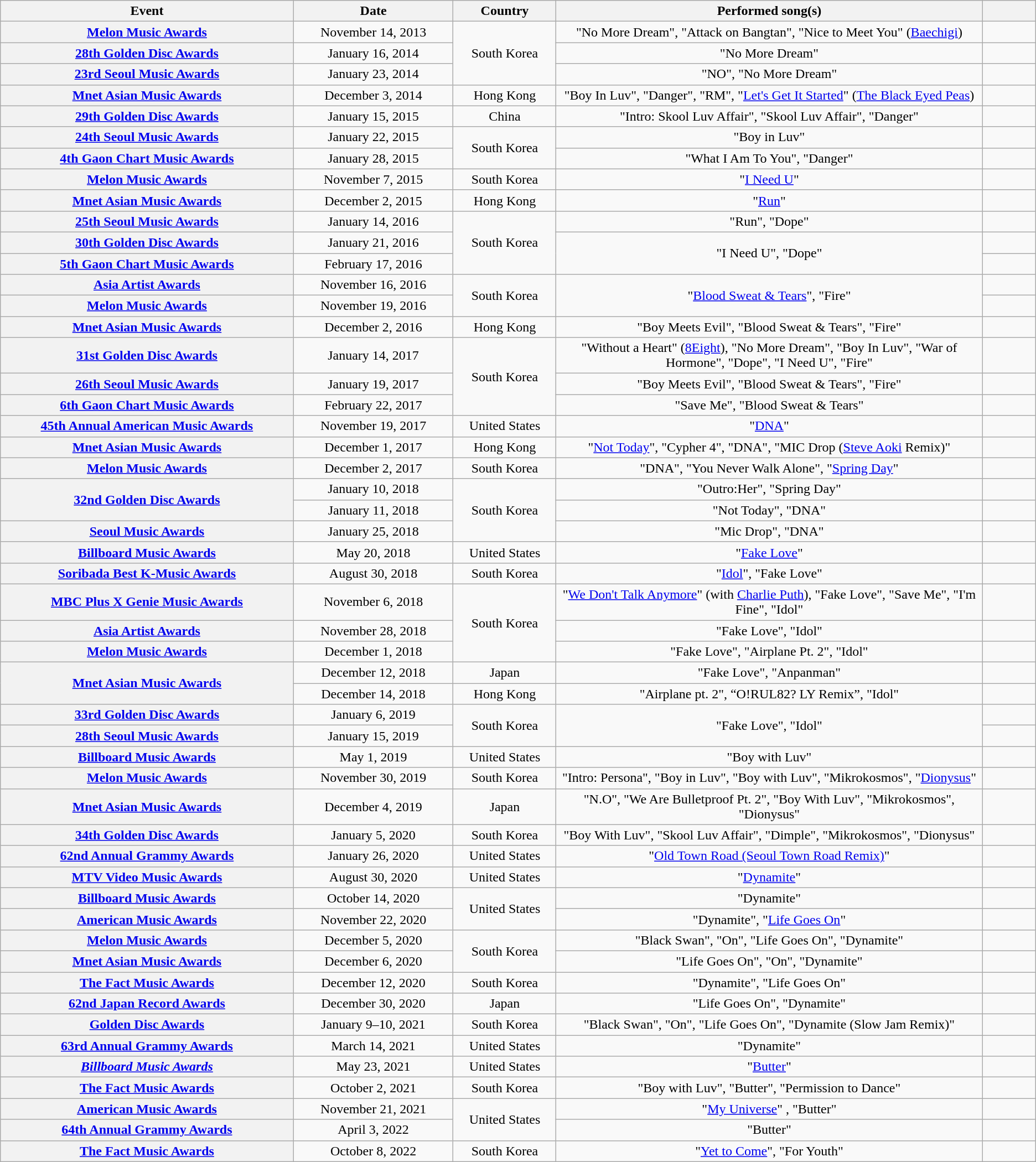<table class="wikitable sortable plainrowheaders" style="text-align:center;">
<tr>
<th scope="col" style="width:11%;">Event</th>
<th scope="col" style="width:6%;">Date</th>
<th scope="col" style="width:3%;">Country</th>
<th scope="col" style="width:16%;" class="unsortable">Performed song(s)</th>
<th scope="col" style="width:2%;" class="unsortable"></th>
</tr>
<tr>
<th scope="row"><a href='#'>Melon Music Awards</a></th>
<td>November 14, 2013</td>
<td rowspan="3">South Korea</td>
<td>"No More Dream", "Attack on Bangtan", "Nice to Meet You" (<a href='#'>Baechigi</a>)</td>
<td style="text-align:center;"></td>
</tr>
<tr>
<th scope="row"><a href='#'>28th Golden Disc Awards</a></th>
<td>January 16, 2014</td>
<td>"No More Dream"</td>
<td style="text-align:center;"></td>
</tr>
<tr>
<th scope="row"><a href='#'>23rd Seoul Music Awards</a></th>
<td>January 23, 2014</td>
<td>"NO", "No More Dream"</td>
<td style="text-align:center;"></td>
</tr>
<tr>
<th scope="row"><a href='#'>Mnet Asian Music Awards</a></th>
<td>December 3, 2014</td>
<td>Hong Kong</td>
<td>"Boy In Luv", "Danger", "RM", "<a href='#'>Let's Get It Started</a>" (<a href='#'>The Black Eyed Peas</a>)</td>
<td style="text-align:center;"></td>
</tr>
<tr>
<th scope="row"><a href='#'>29th Golden Disc Awards</a></th>
<td>January 15, 2015</td>
<td>China</td>
<td>"Intro: Skool Luv Affair", "Skool Luv Affair", "Danger"</td>
<td style="text-align:center;"></td>
</tr>
<tr>
<th scope="row"><a href='#'>24th Seoul Music Awards</a></th>
<td>January 22, 2015</td>
<td rowspan="2">South Korea</td>
<td>"Boy in Luv"</td>
<td style="text-align:center;"></td>
</tr>
<tr>
<th scope="row"><a href='#'>4th Gaon Chart Music Awards</a></th>
<td>January 28, 2015</td>
<td>"What I Am To You", "Danger"</td>
<td style="text-align:center;"></td>
</tr>
<tr>
<th scope="row"><a href='#'>Melon Music Awards</a></th>
<td>November 7, 2015</td>
<td>South Korea</td>
<td>"<a href='#'>I Need U</a>"</td>
<td style="text-align:center;"></td>
</tr>
<tr>
<th scope="row"><a href='#'>Mnet Asian Music Awards</a></th>
<td>December 2, 2015</td>
<td>Hong Kong</td>
<td>"<a href='#'>Run</a>"</td>
<td style="text-align:center;"></td>
</tr>
<tr>
<th scope="row"><a href='#'>25th Seoul Music Awards</a></th>
<td>January 14, 2016</td>
<td rowspan="3">South Korea</td>
<td>"Run", "Dope"</td>
<td style="text-align:center;"></td>
</tr>
<tr>
<th scope="row"><a href='#'>30th Golden Disc Awards</a></th>
<td>January 21, 2016</td>
<td rowspan="2">"I Need U", "Dope"</td>
<td style="text-align:center;"></td>
</tr>
<tr>
<th scope="row"><a href='#'>5th Gaon Chart Music Awards</a></th>
<td>February 17, 2016</td>
<td style="text-align:center;"></td>
</tr>
<tr>
<th scope="row"><a href='#'>Asia Artist Awards</a></th>
<td>November 16, 2016</td>
<td rowspan="2">South Korea</td>
<td rowspan="2">"<a href='#'>Blood Sweat & Tears</a>", "Fire"</td>
<td style="text-align:center;"></td>
</tr>
<tr>
<th scope="row"><a href='#'>Melon Music Awards</a></th>
<td>November 19, 2016</td>
<td style="text-align:center;"></td>
</tr>
<tr>
<th scope="row"><a href='#'>Mnet Asian Music Awards</a></th>
<td>December 2, 2016</td>
<td>Hong Kong</td>
<td>"Boy Meets Evil", "Blood Sweat & Tears", "Fire"</td>
<td style="text-align:center;"></td>
</tr>
<tr>
<th scope="row"><a href='#'>31st Golden Disc Awards</a></th>
<td>January 14, 2017</td>
<td rowspan="3">South Korea</td>
<td>"Without a Heart" (<a href='#'>8Eight</a>), "No More Dream", "Boy In Luv", "War of Hormone", "Dope", "I Need U", "Fire"</td>
<td style="text-align:center;"></td>
</tr>
<tr>
<th scope="row"><a href='#'>26th Seoul Music Awards</a></th>
<td>January 19, 2017</td>
<td>"Boy Meets Evil", "Blood Sweat & Tears", "Fire"</td>
<td style="text-align:center;"></td>
</tr>
<tr>
<th scope="row"><a href='#'>6th Gaon Chart Music Awards</a></th>
<td>February 22, 2017</td>
<td>"Save Me", "Blood Sweat & Tears"</td>
<td style="text-align:center;"></td>
</tr>
<tr>
<th scope="row"><a href='#'>45th Annual American Music Awards</a></th>
<td>November 19, 2017</td>
<td>United States</td>
<td>"<a href='#'>DNA</a>"</td>
<td style="text-align:center;"></td>
</tr>
<tr>
<th scope="row"><a href='#'>Mnet Asian Music Awards</a></th>
<td>December 1, 2017</td>
<td>Hong Kong</td>
<td>"<a href='#'>Not Today</a>", "Cypher 4", "DNA", "MIC Drop (<a href='#'>Steve Aoki</a> Remix)"</td>
<td style="text-align:center;"></td>
</tr>
<tr>
<th scope="row"><a href='#'>Melon Music Awards</a></th>
<td>December 2, 2017</td>
<td>South Korea</td>
<td>"DNA", "You Never Walk Alone", "<a href='#'>Spring Day</a>"</td>
<td style="text-align:center;"></td>
</tr>
<tr>
<th scope="row" rowspan="2"><a href='#'>32nd Golden Disc Awards</a></th>
<td>January 10, 2018</td>
<td rowspan="3">South Korea</td>
<td>"Outro:Her", "Spring Day"</td>
<td style="text-align:center;"></td>
</tr>
<tr>
<td>January 11, 2018</td>
<td>"Not Today", "DNA"</td>
<td style="text-align:center;"></td>
</tr>
<tr>
<th scope="row"><a href='#'>Seoul Music Awards</a></th>
<td>January 25, 2018</td>
<td>"Mic Drop", "DNA"</td>
<td style="text-align:center;"></td>
</tr>
<tr>
<th scope="row"><a href='#'>Billboard Music Awards</a></th>
<td>May 20, 2018</td>
<td>United States</td>
<td>"<a href='#'>Fake Love</a>"</td>
<td style="text-align:center;"></td>
</tr>
<tr>
<th scope="row"><a href='#'>Soribada Best K-Music Awards</a></th>
<td>August 30, 2018</td>
<td>South Korea</td>
<td>"<a href='#'>Idol</a>", "Fake Love"</td>
<td style="text-align:center;"></td>
</tr>
<tr>
<th scope="row"><a href='#'>MBC Plus X Genie Music Awards</a></th>
<td>November 6, 2018</td>
<td rowspan="3">South Korea</td>
<td>"<a href='#'>We Don't Talk Anymore</a>" (with <a href='#'>Charlie Puth</a>), "Fake Love", "Save Me", "I'm Fine", "Idol"</td>
<td style="text-align:center;"></td>
</tr>
<tr>
<th scope="row"><a href='#'>Asia Artist Awards</a></th>
<td>November 28, 2018</td>
<td>"Fake Love", "Idol"</td>
<td style="text-align:center;"></td>
</tr>
<tr>
<th scope="row"><a href='#'>Melon Music Awards</a></th>
<td>December 1, 2018</td>
<td>"Fake Love", "Airplane Pt. 2", "Idol"</td>
<td style="text-align:center;"></td>
</tr>
<tr>
<th scope="row" rowspan="2"><a href='#'>Mnet Asian Music Awards</a></th>
<td>December 12, 2018</td>
<td>Japan</td>
<td>"Fake Love", "Anpanman"</td>
<td style="text-align:center;"></td>
</tr>
<tr>
<td>December 14, 2018</td>
<td>Hong Kong</td>
<td>"Airplane pt. 2", “O!RUL82? LY Remix”, "Idol"</td>
<td style="text-align:center;"></td>
</tr>
<tr>
<th scope="row"><a href='#'>33rd Golden Disc Awards</a></th>
<td>January 6, 2019</td>
<td rowspan="2">South Korea</td>
<td rowspan="2">"Fake Love", "Idol"</td>
<td style="text-align:center;"></td>
</tr>
<tr>
<th scope="row"><a href='#'>28th Seoul Music Awards</a></th>
<td>January 15, 2019</td>
<td style="text-align:center;"></td>
</tr>
<tr>
<th scope="row"><a href='#'>Billboard Music Awards</a></th>
<td>May 1, 2019</td>
<td>United States</td>
<td>"Boy with Luv"</td>
<td style="text-align:center;"></td>
</tr>
<tr>
<th scope="row"><a href='#'>Melon Music Awards</a></th>
<td>November 30, 2019</td>
<td>South Korea</td>
<td>"Intro: Persona", "Boy in Luv", "Boy with Luv", "Mikrokosmos", "<a href='#'>Dionysus</a>"</td>
<td style="text-align:center;"></td>
</tr>
<tr>
<th scope="row"><a href='#'>Mnet Asian Music Awards</a></th>
<td>December 4, 2019</td>
<td>Japan</td>
<td>"N.O", "We Are Bulletproof Pt. 2", "Boy With Luv", "Mikrokosmos", "Dionysus"</td>
<td style="text-align:center;"></td>
</tr>
<tr>
<th scope="row"><a href='#'>34th Golden Disc Awards</a></th>
<td>January 5, 2020</td>
<td>South Korea</td>
<td>"Boy With Luv", "Skool Luv Affair", "Dimple", "Mikrokosmos", "Dionysus"</td>
<td style="text-align:center;"></td>
</tr>
<tr>
<th scope="row"><a href='#'>62nd Annual Grammy Awards</a></th>
<td>January 26, 2020</td>
<td>United States</td>
<td>"<a href='#'>Old Town Road (Seoul Town Road Remix)</a>"</td>
<td style="text-align:center;"></td>
</tr>
<tr>
<th scope="row"><a href='#'>MTV Video Music Awards</a></th>
<td>August 30, 2020</td>
<td>United States</td>
<td>"<a href='#'>Dynamite</a>"</td>
<td style="text-align:center;"></td>
</tr>
<tr>
<th scope="row"><a href='#'>Billboard Music Awards</a></th>
<td>October 14, 2020</td>
<td rowspan="2">United States</td>
<td>"Dynamite"</td>
<td style="text-align:center;"></td>
</tr>
<tr>
<th scope="row"><a href='#'>American Music Awards</a></th>
<td>November 22, 2020</td>
<td>"Dynamite", "<a href='#'>Life Goes On</a>"</td>
<td style="text-align:center;"></td>
</tr>
<tr>
<th scope="row"><a href='#'>Melon Music Awards</a></th>
<td>December 5, 2020</td>
<td rowspan="2">South Korea</td>
<td>"Black Swan", "On", "Life Goes On", "Dynamite"</td>
<td style="text-align:center;"></td>
</tr>
<tr>
<th scope="row"><a href='#'>Mnet Asian Music Awards</a></th>
<td>December 6, 2020</td>
<td>"Life Goes On", "On", "Dynamite"</td>
<td style="text-align:center;"></td>
</tr>
<tr>
<th scope="row"><a href='#'>The Fact Music Awards</a></th>
<td>December 12, 2020</td>
<td>South Korea</td>
<td>"Dynamite", "Life Goes On"</td>
<td style="text-align:center;"></td>
</tr>
<tr>
<th scope="row"><a href='#'>62nd Japan Record Awards</a></th>
<td>December 30, 2020</td>
<td>Japan</td>
<td>"Life Goes On", "Dynamite"</td>
<td style="text-align:center;"></td>
</tr>
<tr>
<th scope="row"><a href='#'>Golden Disc Awards</a></th>
<td>January 9–10, 2021</td>
<td>South Korea</td>
<td>"Black Swan", "On", "Life Goes On", "Dynamite (Slow Jam Remix)"</td>
<td style="text-align:center;"></td>
</tr>
<tr>
<th scope="row"><a href='#'>63rd Annual Grammy Awards</a></th>
<td>March 14, 2021</td>
<td>United States</td>
<td>"Dynamite"</td>
<td style="text-align:center;"></td>
</tr>
<tr>
<th scope="row"><em><a href='#'>Billboard Music Awards</a></em></th>
<td>May 23, 2021</td>
<td>United States</td>
<td>"<a href='#'>Butter</a>"</td>
<td style="text-align:center;"></td>
</tr>
<tr>
<th scope="row"><a href='#'>The Fact Music Awards</a></th>
<td>October 2, 2021</td>
<td>South Korea</td>
<td>"Boy with Luv", "Butter", "Permission to Dance"</td>
<td style="text-align:center;"></td>
</tr>
<tr>
<th scope="row"><a href='#'>American Music Awards</a></th>
<td>November 21, 2021</td>
<td rowspan="2">United States</td>
<td>"<a href='#'>My Universe</a>" , "Butter"</td>
<td style="text-align:center;"></td>
</tr>
<tr>
<th scope="row"><a href='#'>64th Annual Grammy Awards</a></th>
<td>April 3, 2022</td>
<td>"Butter"</td>
<td style="text-align:center;"></td>
</tr>
<tr>
<th scope="row"><a href='#'>The Fact Music Awards</a></th>
<td>October 8, 2022</td>
<td>South Korea</td>
<td>"<a href='#'>Yet to Come</a>", "For Youth"</td>
<td style="text-align:center;"></td>
</tr>
</table>
